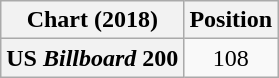<table class="wikitable plainrowheaders" style="text-align:center">
<tr>
<th scope="col">Chart (2018)</th>
<th scope="col">Position</th>
</tr>
<tr>
<th scope="row">US <em>Billboard</em> 200</th>
<td>108</td>
</tr>
</table>
